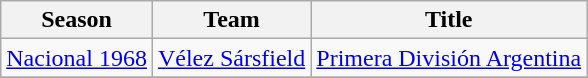<table class="wikitable">
<tr>
<th>Season</th>
<th>Team</th>
<th>Title</th>
</tr>
<tr>
<td><a href='#'>Nacional 1968</a></td>
<td><a href='#'>Vélez Sársfield</a></td>
<td><a href='#'>Primera División Argentina</a></td>
</tr>
<tr>
</tr>
</table>
